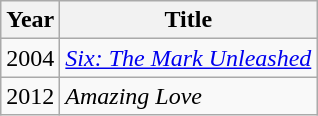<table class="wikitable">
<tr>
<th>Year</th>
<th>Title</th>
</tr>
<tr>
<td>2004</td>
<td><em><a href='#'>Six: The Mark Unleashed</a></em></td>
</tr>
<tr>
<td>2012</td>
<td><em>Amazing Love</em></td>
</tr>
</table>
